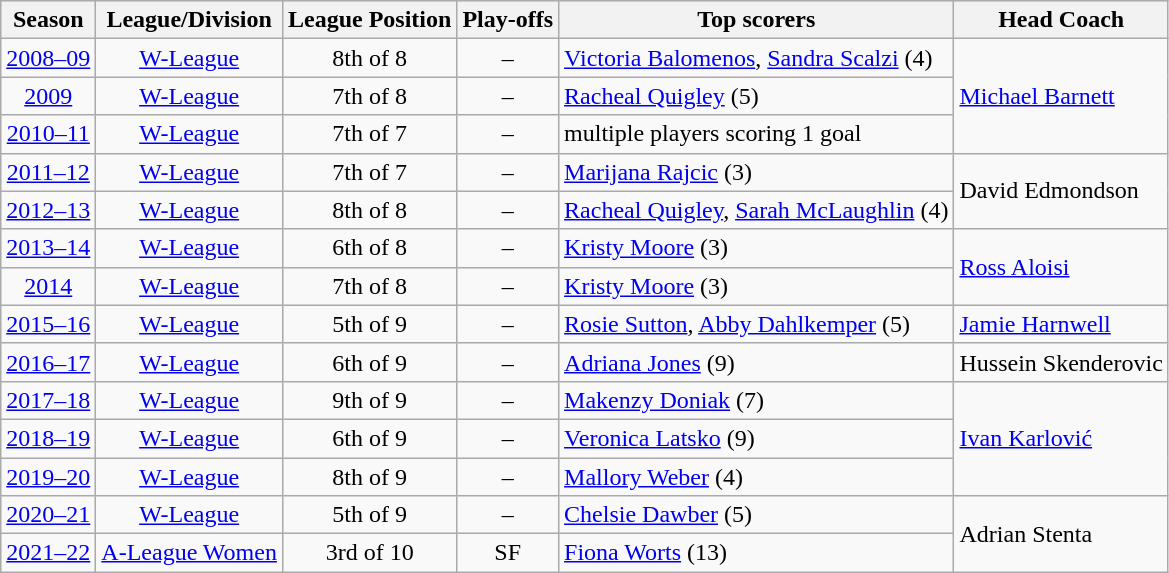<table class="wikitable">
<tr style="background:#efefef;">
<th>Season</th>
<th>League/Division</th>
<th>League Position</th>
<th>Play-offs</th>
<th>Top scorers</th>
<th>Head Coach</th>
</tr>
<tr>
<td align=center><a href='#'>2008–09</a></td>
<td align=center><a href='#'>W-League</a></td>
<td align=center>8th of 8</td>
<td align=center>–</td>
<td align=left><a href='#'>Victoria Balomenos</a>, <a href='#'>Sandra Scalzi</a> (4)</td>
<td rowspan=3><a href='#'>Michael Barnett</a></td>
</tr>
<tr>
<td align=center><a href='#'>2009</a></td>
<td align=center><a href='#'>W-League</a></td>
<td align=center>7th of 8</td>
<td align=center>–</td>
<td align=left><a href='#'>Racheal Quigley</a> (5)</td>
</tr>
<tr>
<td align=center><a href='#'>2010–11</a></td>
<td align=center><a href='#'>W-League</a></td>
<td align=center>7th of 7</td>
<td align=center>–</td>
<td align=left>multiple players scoring 1 goal</td>
</tr>
<tr>
<td align=center><a href='#'>2011–12</a></td>
<td align=center><a href='#'>W-League</a></td>
<td align=center>7th of 7</td>
<td align=center>–</td>
<td align=left><a href='#'>Marijana Rajcic</a> (3)</td>
<td rowspan=2>David Edmondson</td>
</tr>
<tr>
<td align=center><a href='#'>2012–13</a></td>
<td align=center><a href='#'>W-League</a></td>
<td align=center>8th of 8</td>
<td align=center>–</td>
<td align=left><a href='#'>Racheal Quigley</a>,  <a href='#'>Sarah McLaughlin</a> (4)</td>
</tr>
<tr>
<td align=center><a href='#'>2013–14</a></td>
<td align=center><a href='#'>W-League</a></td>
<td align=center>6th of 8</td>
<td align=center>–</td>
<td align=left> <a href='#'>Kristy Moore</a> (3)</td>
<td rowspan=2><a href='#'>Ross Aloisi</a></td>
</tr>
<tr>
<td align=center><a href='#'>2014</a></td>
<td align=center><a href='#'>W-League</a></td>
<td align=center>7th of 8</td>
<td align=center>–</td>
<td align=left> <a href='#'>Kristy Moore</a> (3)</td>
</tr>
<tr>
<td align=center><a href='#'>2015–16</a></td>
<td align=center><a href='#'>W-League</a></td>
<td align=center>5th of 9</td>
<td align=center>–</td>
<td align=left><a href='#'>Rosie Sutton</a>,  <a href='#'>Abby Dahlkemper</a> (5)</td>
<td align=left><a href='#'>Jamie Harnwell</a></td>
</tr>
<tr>
<td align=center><a href='#'>2016–17</a></td>
<td align=center><a href='#'>W-League</a></td>
<td align=center>6th of 9</td>
<td align=center>–</td>
<td align=left><a href='#'>Adriana Jones</a> (9)</td>
<td align=left>Hussein Skenderovic</td>
</tr>
<tr>
<td align=center><a href='#'>2017–18</a></td>
<td align=center><a href='#'>W-League</a></td>
<td align=center>9th of 9</td>
<td align=center>–</td>
<td align=left> <a href='#'>Makenzy Doniak</a> (7)</td>
<td rowspan=3><a href='#'>Ivan Karlović</a></td>
</tr>
<tr>
<td align=center><a href='#'>2018–19</a></td>
<td align=center><a href='#'>W-League</a></td>
<td align=center>6th of 9</td>
<td align=center>–</td>
<td align=left> <a href='#'>Veronica Latsko</a> (9)</td>
</tr>
<tr>
<td align=center><a href='#'>2019–20</a></td>
<td align=center><a href='#'>W-League</a></td>
<td align=center>8th of 9</td>
<td align=center>–</td>
<td align=left> <a href='#'>Mallory Weber</a> (4)</td>
</tr>
<tr>
<td align=center><a href='#'>2020–21</a></td>
<td align=center><a href='#'>W-League</a></td>
<td align=center>5th of 9</td>
<td align=center>–</td>
<td align=left><a href='#'>Chelsie Dawber</a> (5)</td>
<td rowspan=2>Adrian Stenta</td>
</tr>
<tr>
<td align=center><a href='#'>2021–22</a></td>
<td align=center><a href='#'>A-League Women</a></td>
<td align=center>3rd of 10</td>
<td align=center>SF</td>
<td align=left> <a href='#'>Fiona Worts</a> (13)</td>
</tr>
</table>
